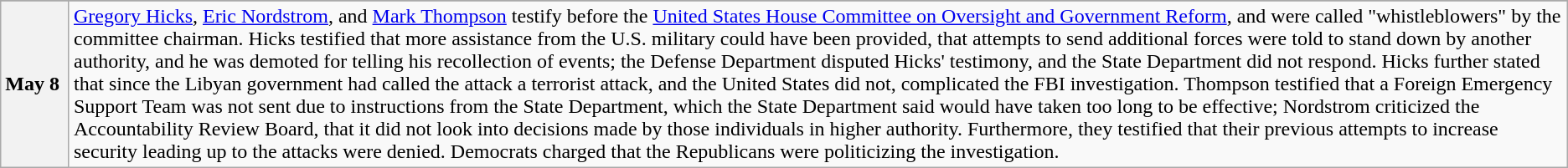<table class="wikitable">
<tr>
</tr>
<tr>
<th>May 8 </th>
<td><a href='#'>Gregory Hicks</a>, <a href='#'>Eric Nordstrom</a>, and <a href='#'>Mark Thompson</a> testify before the <a href='#'>United States House Committee on Oversight and Government Reform</a>, and were called "whistleblowers" by the committee chairman. Hicks testified that more assistance from the U.S. military could have been provided, that attempts to send additional forces were told to stand down by another authority, and he was demoted for telling his recollection of events; the Defense Department disputed Hicks' testimony, and the State Department did not respond. Hicks further stated that since the Libyan government had called the attack a terrorist attack, and the United States did not, complicated the FBI investigation. Thompson testified that a Foreign Emergency Support Team was not sent due to instructions from the State Department, which the State Department said would have taken too long to be effective; Nordstrom criticized the Accountability Review Board, that it did not look into decisions made by those individuals in higher authority. Furthermore, they testified that their previous attempts to increase security leading up to the attacks were denied. Democrats charged that the Republicans were politicizing the investigation.</td>
</tr>
</table>
